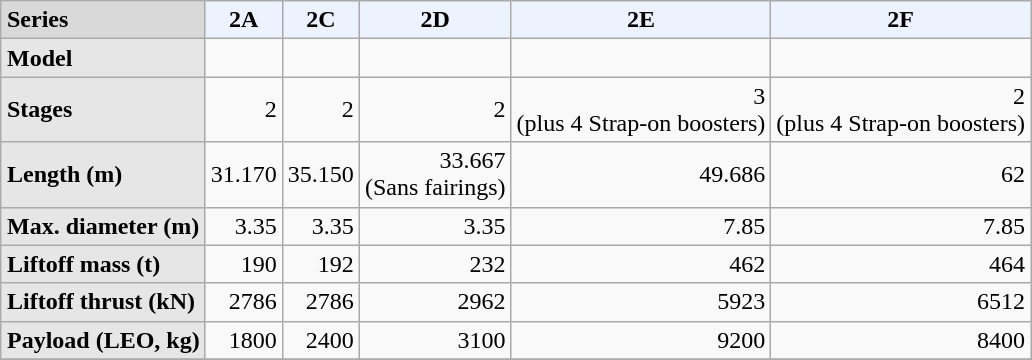<table class="wikitable" style="margin: 1em auto 1em auto; text-align:right;">
<tr>
<td style="text-align:left; background:#D9D9D9"><strong>Series</strong></td>
<td style="text-align:center; background:#edf3fe"><strong>2A</strong></td>
<td style="text-align:center; background:#edf3fe"><strong>2C</strong></td>
<td style="text-align:center; background:#edf3fe"><strong>2D</strong></td>
<td style="text-align:center; background:#edf3fe"><strong>2E</strong></td>
<td style="text-align:center; background:#edf3fe"><strong>2F</strong></td>
</tr>
<tr>
<td style="text-align:left; background:#E6E6E6"><strong>Model</strong></td>
<td></td>
<td></td>
<td></td>
<td></td>
<td></td>
</tr>
<tr>
<td style="text-align:left; background:#E6E6E6"><strong>Stages</strong></td>
<td>2</td>
<td>2</td>
<td>2</td>
<td>3 <br>(plus 4 Strap-on boosters)</td>
<td>2 <br>(plus 4 Strap-on boosters)</td>
</tr>
<tr>
<td style="text-align:left; background:#E6E6E6"><strong>Length (m)</strong></td>
<td>31.170</td>
<td>35.150</td>
<td>33.667 <br>(Sans fairings)</td>
<td>49.686</td>
<td>62</td>
</tr>
<tr>
<td style="text-align:left; background:#E6E6E6"><strong>Max. diameter (m)</strong></td>
<td>3.35</td>
<td>3.35</td>
<td>3.35</td>
<td>7.85</td>
<td>7.85</td>
</tr>
<tr>
<td style="text-align:left; background:#E6E6E6"><strong>Liftoff mass (t)</strong></td>
<td>190</td>
<td>192</td>
<td>232</td>
<td>462</td>
<td>464</td>
</tr>
<tr>
<td style="text-align:left; background:#E6E6E6"><strong>Liftoff thrust (kN)</strong></td>
<td>2786</td>
<td>2786</td>
<td>2962</td>
<td>5923</td>
<td>6512</td>
</tr>
<tr>
<td style="text-align:left; background:#E6E6E6"><strong>Payload (LEO, kg)</strong></td>
<td>1800</td>
<td>2400</td>
<td>3100</td>
<td>9200</td>
<td>8400</td>
</tr>
<tr>
</tr>
</table>
